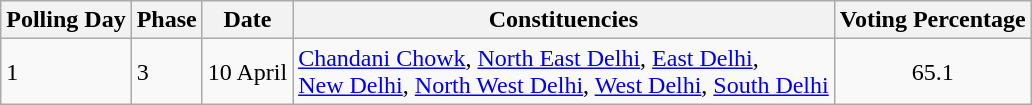<table class="wikitable sortable">
<tr>
<th>Polling Day</th>
<th>Phase</th>
<th>Date</th>
<th>Constituencies</th>
<th>Voting Percentage</th>
</tr>
<tr>
<td>1</td>
<td>3</td>
<td>10 April</td>
<td><a href='#'>Chandani Chowk</a>, <a href='#'>North East Delhi</a>, <a href='#'>East Delhi</a>, <br> <a href='#'>New Delhi</a>, <a href='#'>North West Delhi</a>, <a href='#'>West Delhi</a>, <a href='#'>South Delhi</a></td>
<td style="text-align:center;">65.1</td>
</tr>
</table>
